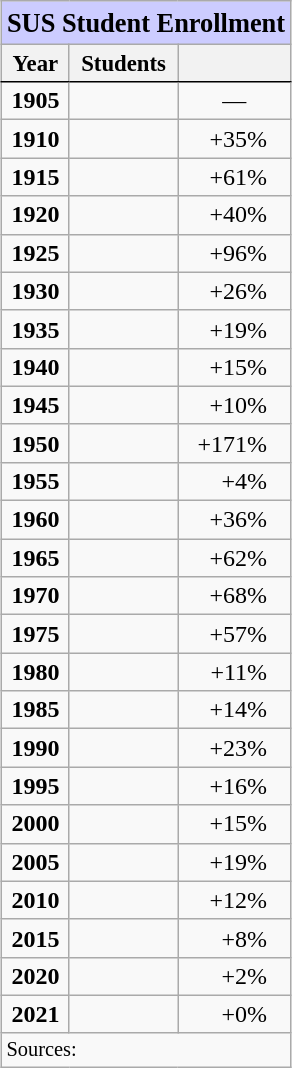<table class="wikitable sortable" style="margin:1em auto;">
<tr>
<th colspan="3" style="background-color:#ccf; background-color:#ccf; padding-right:3px; padding-left:3px; font-size:110%; text-align:center;">SUS Student Enrollment</th>
</tr>
<tr style="font-size:95%; text-align:center">
<th style="border-bottom:1px solid black">Year</th>
<th style="border-bottom:1px solid black">Students</th>
<th style="border-bottom:1px solid black;"></th>
</tr>
<tr style="text-align:center;">
<td><strong>1905</strong></td>
<td></td>
<td>—</td>
</tr>
<tr style="text-align:center;">
<td><strong>1910</strong></td>
<td></td>
<td style="text-align:right; padding-right:15px">+35%</td>
</tr>
<tr style="text-align:center;">
<td><strong>1915</strong></td>
<td></td>
<td style="text-align:right; padding-right:15px">+61%</td>
</tr>
<tr style="text-align:center;">
<td><strong>1920</strong></td>
<td></td>
<td style="text-align:right; padding-right:15px">+40%</td>
</tr>
<tr style="text-align:center;">
<td><strong>1925</strong></td>
<td></td>
<td style="text-align:right; padding-right:15px">+96%</td>
</tr>
<tr style="text-align:center;">
<td><strong>1930</strong></td>
<td></td>
<td style="text-align:right; padding-right:15px">+26%</td>
</tr>
<tr style="text-align:center;">
<td><strong>1935</strong></td>
<td></td>
<td style="text-align:right; padding-right:15px">+19%</td>
</tr>
<tr style="text-align:center;">
<td><strong>1940</strong></td>
<td></td>
<td style="text-align:right; padding-right:15px">+15%</td>
</tr>
<tr style="text-align:center;">
<td><strong>1945</strong></td>
<td></td>
<td style="text-align:right; padding-right:15px">+10%</td>
</tr>
<tr style="text-align:center;">
<td><strong>1950</strong></td>
<td></td>
<td style="text-align:right; padding-right:15px">+171%</td>
</tr>
<tr style="text-align:center;">
<td><strong>1955</strong></td>
<td></td>
<td style="text-align:right; padding-right:15px">+4%</td>
</tr>
<tr style="text-align:center;">
<td><strong>1960</strong></td>
<td></td>
<td style="text-align:right; padding-right:15px">+36%</td>
</tr>
<tr style="text-align:center;">
<td><strong>1965</strong></td>
<td></td>
<td style="text-align:right; padding-right:15px">+62%</td>
</tr>
<tr style="text-align:center;">
<td><strong>1970</strong></td>
<td></td>
<td style="text-align:right; padding-right:15px">+68%</td>
</tr>
<tr style="text-align:center;">
<td><strong>1975</strong></td>
<td></td>
<td style="text-align:right; padding-right:15px">+57%</td>
</tr>
<tr style="text-align:center;">
<td><strong>1980</strong></td>
<td></td>
<td style="text-align:right; padding-right:15px">+11%</td>
</tr>
<tr style="text-align:center;">
<td><strong>1985</strong></td>
<td></td>
<td style="text-align:right; padding-right:15px">+14%</td>
</tr>
<tr style="text-align:center;">
<td><strong>1990</strong></td>
<td></td>
<td style="text-align:right; padding-right:15px">+23%</td>
</tr>
<tr style="text-align:center;">
<td><strong>1995</strong></td>
<td></td>
<td style="text-align:right; padding-right:15px">+16%</td>
</tr>
<tr style="text-align:center;">
<td><strong>2000</strong></td>
<td></td>
<td style="text-align:right; padding-right:15px">+15%</td>
</tr>
<tr style="text-align:center;">
<td><strong>2005</strong></td>
<td></td>
<td style="text-align:right; padding-right:15px">+19%</td>
</tr>
<tr style="text-align:center;">
<td><strong>2010</strong></td>
<td></td>
<td style="text-align:right; padding-right:15px">+12%</td>
</tr>
<tr style="text-align:center;">
<td><strong>2015</strong></td>
<td></td>
<td style="text-align:right; padding-right:15px">+8%</td>
</tr>
<tr style="text-align:center;">
<td><strong>2020</strong></td>
<td></td>
<td style="text-align:right; padding-right:15px">+2%</td>
</tr>
<tr style="text-align:center;">
<td><strong>2021</strong></td>
<td></td>
<td style="text-align:right; padding-right:15px">+0%</td>
</tr>
<tr>
<td colspan="3" style="border-top:1px solid black; font-size:85%; text-align:left">Sources:</td>
</tr>
</table>
